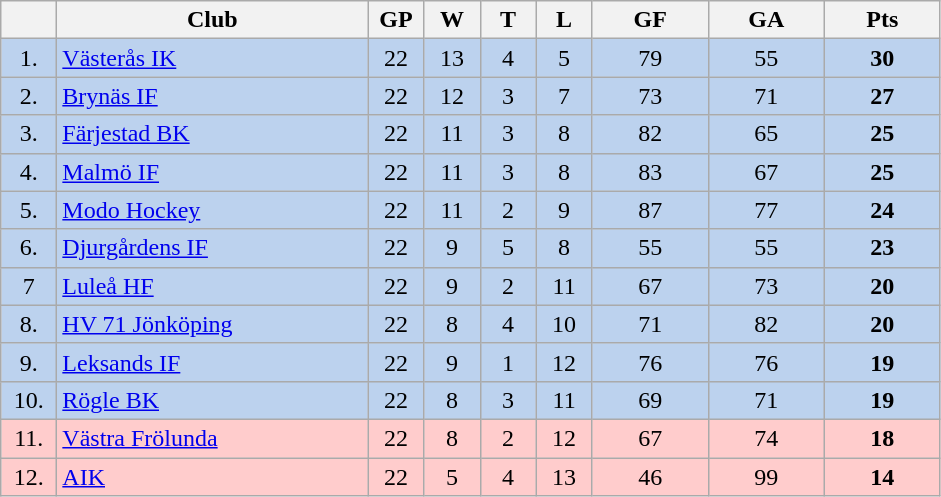<table class="wikitable">
<tr>
<th width="30"></th>
<th width="200">Club</th>
<th width="30">GP</th>
<th width="30">W</th>
<th width="30">T</th>
<th width="30">L</th>
<th width="70">GF</th>
<th width="70">GA</th>
<th width="70">Pts</th>
</tr>
<tr bgcolor="#BCD2EE" align="center">
<td>1.</td>
<td align="left"><a href='#'>Västerås IK</a></td>
<td>22</td>
<td>13</td>
<td>4</td>
<td>5</td>
<td>79</td>
<td>55</td>
<td><strong>30</strong></td>
</tr>
<tr bgcolor="#BCD2EE" align="center">
<td>2.</td>
<td align="left"><a href='#'>Brynäs IF</a></td>
<td>22</td>
<td>12</td>
<td>3</td>
<td>7</td>
<td>73</td>
<td>71</td>
<td><strong>27</strong></td>
</tr>
<tr bgcolor="#BCD2EE" align="center">
<td>3.</td>
<td align="left"><a href='#'>Färjestad BK</a></td>
<td>22</td>
<td>11</td>
<td>3</td>
<td>8</td>
<td>82</td>
<td>65</td>
<td><strong>25</strong></td>
</tr>
<tr bgcolor="#BCD2EE" align="center">
<td>4.</td>
<td align="left"><a href='#'>Malmö IF</a></td>
<td>22</td>
<td>11</td>
<td>3</td>
<td>8</td>
<td>83</td>
<td>67</td>
<td><strong>25</strong></td>
</tr>
<tr bgcolor="#BCD2EE" align="center">
<td>5.</td>
<td align="left"><a href='#'>Modo Hockey</a></td>
<td>22</td>
<td>11</td>
<td>2</td>
<td>9</td>
<td>87</td>
<td>77</td>
<td><strong>24</strong></td>
</tr>
<tr bgcolor="#BCD2EE" align="center">
<td>6.</td>
<td align="left"><a href='#'>Djurgårdens IF</a></td>
<td>22</td>
<td>9</td>
<td>5</td>
<td>8</td>
<td>55</td>
<td>55</td>
<td><strong>23</strong></td>
</tr>
<tr bgcolor="#BCD2EE" align="center">
<td>7</td>
<td align="left"><a href='#'>Luleå HF</a></td>
<td>22</td>
<td>9</td>
<td>2</td>
<td>11</td>
<td>67</td>
<td>73</td>
<td><strong>20</strong></td>
</tr>
<tr bgcolor="#BCD2EE" align="center">
<td>8.</td>
<td align="left"><a href='#'>HV 71 Jönköping</a></td>
<td>22</td>
<td>8</td>
<td>4</td>
<td>10</td>
<td>71</td>
<td>82</td>
<td><strong>20</strong></td>
</tr>
<tr bgcolor="#BCD2EE" align="center">
<td>9.</td>
<td align="left"><a href='#'>Leksands IF</a></td>
<td>22</td>
<td>9</td>
<td>1</td>
<td>12</td>
<td>76</td>
<td>76</td>
<td><strong>19</strong></td>
</tr>
<tr bgcolor="#BCD2EE" align="center">
<td>10.</td>
<td align="left"><a href='#'>Rögle BK</a></td>
<td>22</td>
<td>8</td>
<td>3</td>
<td>11</td>
<td>69</td>
<td>71</td>
<td><strong>19</strong></td>
</tr>
<tr bgcolor="#ffcccc" align="center">
<td>11.</td>
<td align="left"><a href='#'>Västra Frölunda</a></td>
<td>22</td>
<td>8</td>
<td>2</td>
<td>12</td>
<td>67</td>
<td>74</td>
<td><strong>18</strong></td>
</tr>
<tr bgcolor="#ffcccc" align="center">
<td>12.</td>
<td align="left"><a href='#'>AIK</a></td>
<td>22</td>
<td>5</td>
<td>4</td>
<td>13</td>
<td>46</td>
<td>99</td>
<td><strong>14</strong></td>
</tr>
</table>
